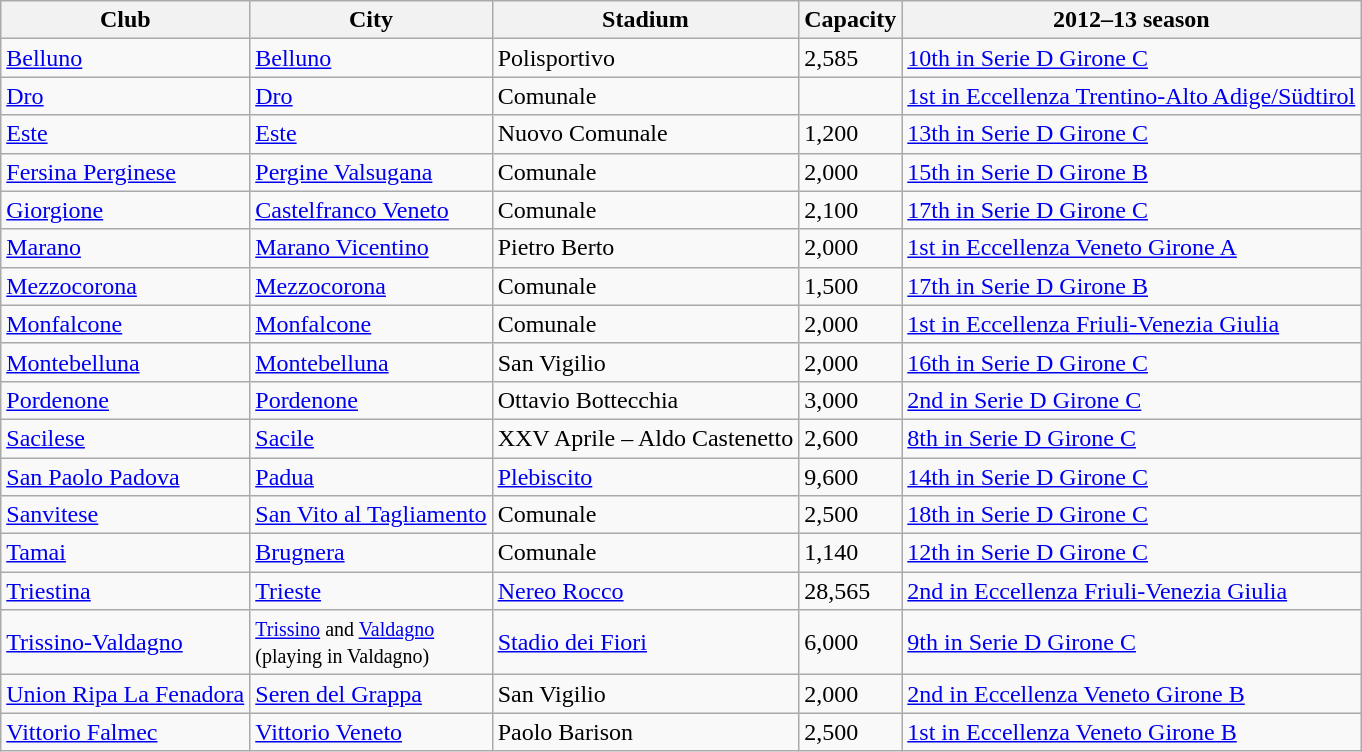<table class="wikitable sortable">
<tr>
<th>Club</th>
<th>City</th>
<th>Stadium</th>
<th>Capacity</th>
<th>2012–13 season</th>
</tr>
<tr>
<td><a href='#'>Belluno</a></td>
<td><a href='#'>Belluno</a></td>
<td>Polisportivo</td>
<td>2,585</td>
<td><a href='#'>10th in Serie D Girone C</a></td>
</tr>
<tr>
<td><a href='#'>Dro</a></td>
<td><a href='#'>Dro</a></td>
<td>Comunale</td>
<td></td>
<td><a href='#'>1st in Eccellenza Trentino-Alto Adige/Südtirol</a></td>
</tr>
<tr>
<td><a href='#'>Este</a></td>
<td><a href='#'>Este</a></td>
<td>Nuovo Comunale</td>
<td>1,200</td>
<td><a href='#'>13th in Serie D Girone C</a></td>
</tr>
<tr>
<td><a href='#'>Fersina Perginese</a></td>
<td><a href='#'>Pergine Valsugana</a></td>
<td>Comunale</td>
<td>2,000</td>
<td><a href='#'>15th in Serie D Girone B</a></td>
</tr>
<tr>
<td><a href='#'>Giorgione</a></td>
<td><a href='#'>Castelfranco Veneto</a></td>
<td>Comunale</td>
<td>2,100</td>
<td><a href='#'>17th in Serie D Girone C</a></td>
</tr>
<tr>
<td><a href='#'>Marano</a></td>
<td><a href='#'>Marano Vicentino</a></td>
<td>Pietro Berto</td>
<td>2,000</td>
<td><a href='#'>1st in Eccellenza Veneto Girone A</a></td>
</tr>
<tr>
<td><a href='#'>Mezzocorona</a></td>
<td><a href='#'>Mezzocorona</a></td>
<td>Comunale</td>
<td>1,500</td>
<td><a href='#'>17th in Serie D Girone B</a></td>
</tr>
<tr>
<td><a href='#'>Monfalcone</a></td>
<td><a href='#'>Monfalcone</a></td>
<td>Comunale</td>
<td>2,000</td>
<td><a href='#'>1st in Eccellenza Friuli-Venezia Giulia</a></td>
</tr>
<tr>
<td><a href='#'>Montebelluna</a></td>
<td><a href='#'>Montebelluna</a></td>
<td>San Vigilio</td>
<td>2,000</td>
<td><a href='#'>16th in Serie D Girone C</a></td>
</tr>
<tr>
<td><a href='#'>Pordenone</a></td>
<td><a href='#'>Pordenone</a></td>
<td>Ottavio Bottecchia</td>
<td>3,000</td>
<td><a href='#'>2nd in Serie D Girone C</a></td>
</tr>
<tr>
<td><a href='#'>Sacilese</a></td>
<td><a href='#'>Sacile</a></td>
<td>XXV Aprile – Aldo Castenetto</td>
<td>2,600</td>
<td><a href='#'>8th in Serie D Girone C</a></td>
</tr>
<tr>
<td><a href='#'>San Paolo Padova</a></td>
<td><a href='#'>Padua</a></td>
<td><a href='#'>Plebiscito</a></td>
<td>9,600</td>
<td><a href='#'>14th in Serie D Girone C</a></td>
</tr>
<tr>
<td><a href='#'>Sanvitese</a></td>
<td><a href='#'>San Vito al Tagliamento</a></td>
<td>Comunale</td>
<td>2,500</td>
<td><a href='#'>18th in Serie D Girone C</a></td>
</tr>
<tr>
<td><a href='#'>Tamai</a></td>
<td><a href='#'>Brugnera</a></td>
<td>Comunale</td>
<td>1,140</td>
<td><a href='#'>12th in Serie D Girone C</a></td>
</tr>
<tr>
<td><a href='#'>Triestina</a></td>
<td><a href='#'>Trieste</a></td>
<td><a href='#'>Nereo Rocco</a></td>
<td>28,565</td>
<td><a href='#'>2nd in Eccellenza Friuli-Venezia Giulia</a></td>
</tr>
<tr>
<td><a href='#'>Trissino-Valdagno</a></td>
<td><small><a href='#'>Trissino</a> and <a href='#'>Valdagno</a><br>(playing in Valdagno)</small></td>
<td><a href='#'>Stadio dei Fiori</a></td>
<td>6,000</td>
<td><a href='#'>9th in Serie D Girone C</a></td>
</tr>
<tr>
<td><a href='#'>Union Ripa La Fenadora</a></td>
<td><a href='#'>Seren del Grappa</a></td>
<td>San Vigilio</td>
<td>2,000</td>
<td><a href='#'>2nd in Eccellenza Veneto Girone B</a></td>
</tr>
<tr>
<td><a href='#'>Vittorio Falmec</a></td>
<td><a href='#'>Vittorio Veneto</a></td>
<td>Paolo Barison</td>
<td>2,500</td>
<td><a href='#'>1st in Eccellenza Veneto Girone B</a></td>
</tr>
</table>
